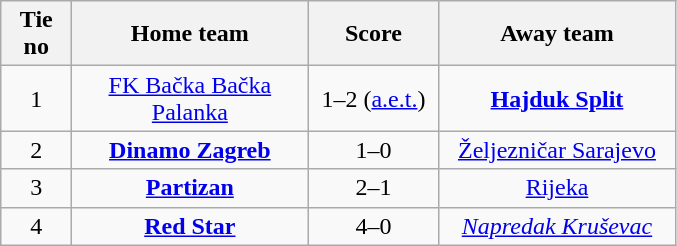<table class="wikitable" style="text-align: center">
<tr>
<th width=40>Tie no</th>
<th width=150>Home team</th>
<th width=80>Score</th>
<th width=150>Away team</th>
</tr>
<tr>
<td>1</td>
<td><a href='#'>FK Bačka Bačka Palanka</a></td>
<td>1–2 (<a href='#'>a.e.t.</a>)</td>
<td><strong><a href='#'>Hajduk Split</a></strong></td>
</tr>
<tr>
<td>2</td>
<td><strong><a href='#'>Dinamo Zagreb</a></strong></td>
<td>1–0</td>
<td><a href='#'>Željezničar Sarajevo</a></td>
</tr>
<tr>
<td>3</td>
<td><strong><a href='#'>Partizan</a></strong></td>
<td>2–1</td>
<td><a href='#'>Rijeka</a></td>
</tr>
<tr>
<td>4</td>
<td><strong><a href='#'>Red Star</a></strong></td>
<td>4–0</td>
<td><em><a href='#'>Napredak Kruševac</a></em></td>
</tr>
</table>
